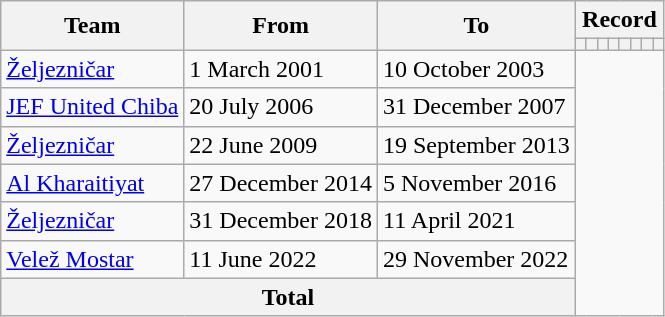<table class="wikitable" tyle="text-align: center">
<tr>
<th rowspan="2">Team</th>
<th rowspan="2">From</th>
<th rowspan="2">To</th>
<th colspan="8">Record</th>
</tr>
<tr>
<th></th>
<th></th>
<th></th>
<th></th>
<th></th>
<th></th>
<th></th>
<th></th>
</tr>
<tr>
<td align="left"><a href='#'>Željezničar</a></td>
<td align="left">1 March 2001</td>
<td align="left">10 October 2003<br></td>
</tr>
<tr>
<td align="left"><a href='#'>JEF United Chiba</a></td>
<td align="left">20 July 2006</td>
<td align="left">31 December 2007<br></td>
</tr>
<tr>
<td align="left"><a href='#'>Željezničar</a></td>
<td align="left">22 June 2009</td>
<td align="left">19 September 2013<br></td>
</tr>
<tr>
<td align="left"><a href='#'>Al Kharaitiyat</a></td>
<td align="left">27 December 2014</td>
<td align="left">5 November 2016<br></td>
</tr>
<tr>
<td align="left"><a href='#'>Željezničar</a></td>
<td align="left">31 December 2018</td>
<td align="left">11 April 2021<br></td>
</tr>
<tr>
<td align="left"><a href='#'>Velež Mostar</a></td>
<td align="left">11 June 2022</td>
<td align="left">29 November 2022<br></td>
</tr>
<tr>
<th colspan="3">Total<br></th>
</tr>
</table>
